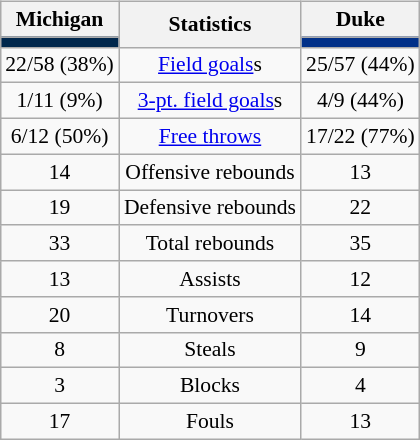<table style="width:100%;">
<tr>
<td valign=top align=right width=33%><br>














</td>
<td style="vertical-align:top; align:center; width:33%;"><br><table style="width:100%;">
<tr>
<td style="width=50%;"></td>
<td></td>
<td style="width=50%;"></td>
</tr>
</table>
<table class="wikitable" style="font-size:90%; text-align:center; margin:auto;" align=center>
<tr>
<th>Michigan</th>
<th rowspan=2>Statistics</th>
<th>Duke</th>
</tr>
<tr>
<td style="background:#00274C;"></td>
<td style="background:#013088;"></td>
</tr>
<tr>
<td>22/58 (38%)</td>
<td><a href='#'>Field goals</a>s</td>
<td>25/57 (44%)</td>
</tr>
<tr>
<td>1/11 (9%)</td>
<td><a href='#'>3-pt. field goals</a>s</td>
<td>4/9 (44%)</td>
</tr>
<tr>
<td>6/12 (50%)</td>
<td><a href='#'>Free throws</a></td>
<td>17/22 (77%)</td>
</tr>
<tr>
<td>14</td>
<td>Offensive rebounds</td>
<td>13</td>
</tr>
<tr>
<td>19</td>
<td>Defensive rebounds</td>
<td>22</td>
</tr>
<tr>
<td>33</td>
<td>Total rebounds</td>
<td>35</td>
</tr>
<tr>
<td>13</td>
<td>Assists</td>
<td>12</td>
</tr>
<tr>
<td>20</td>
<td>Turnovers</td>
<td>14</td>
</tr>
<tr>
<td>8</td>
<td>Steals</td>
<td>9</td>
</tr>
<tr>
<td>3</td>
<td>Blocks</td>
<td>4</td>
</tr>
<tr>
<td>17</td>
<td>Fouls</td>
<td>13</td>
</tr>
</table>
</td>
<td style="vertical-align:top; align:left; width:33%;"><br>












</td>
</tr>
</table>
